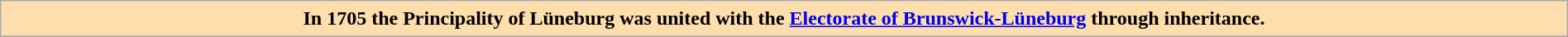<table width = "100%" border = 1 border="1" cellpadding="5" cellspacing="0" style="margin: 0.5em 1em 0.5em 0; background: #f9f9f9; border: 1px #aaa solid; border-collapse: collapse;">
<tr>
<td colspan = "2" bgcolor = "#FFDEAD" align="center"><strong>In 1705 the Principality of Lüneburg was united with the <a href='#'>Electorate of Brunswick-Lüneburg</a> through inheritance.</strong></td>
</tr>
<tr>
</tr>
</table>
